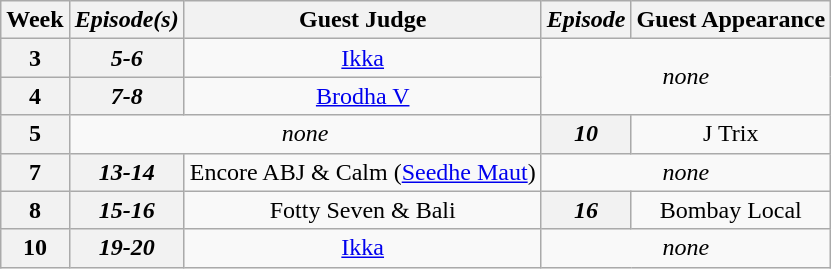<table class="wikitable" style="text-align:center">
<tr>
<th>Week</th>
<th><em>Episode(s)</em></th>
<th>Guest Judge</th>
<th><em>Episode</em></th>
<th>Guest Appearance</th>
</tr>
<tr>
<th>3</th>
<th><em>5-6</em></th>
<td><a href='#'>Ikka</a></td>
<td colspan="2" rowspan="2"><em>none</em></td>
</tr>
<tr>
<th>4</th>
<th><em>7-8</em></th>
<td><a href='#'>Brodha V</a></td>
</tr>
<tr>
<th>5</th>
<td colspan="2"><em>none</em></td>
<th><em>10</em></th>
<td>J Trix</td>
</tr>
<tr>
<th>7</th>
<th><em>13-14</em></th>
<td>Encore ABJ & Calm (<a href='#'>Seedhe Maut</a>)</td>
<td colspan="2"><em>none</em></td>
</tr>
<tr>
<th>8</th>
<th><em>15-16</em></th>
<td>Fotty Seven & Bali</td>
<th><em>16</em></th>
<td>Bombay Local</td>
</tr>
<tr>
<th>10</th>
<th><em>19-20</em></th>
<td><a href='#'>Ikka</a></td>
<td colspan="2"><em>none</em></td>
</tr>
</table>
